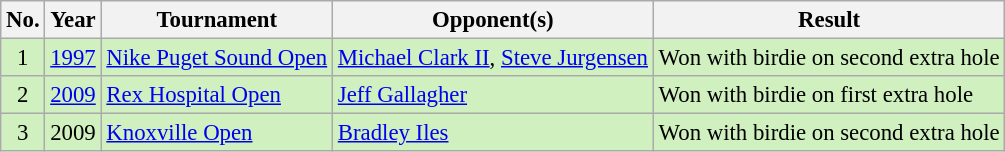<table class="wikitable" style="font-size:95%;">
<tr>
<th>No.</th>
<th>Year</th>
<th>Tournament</th>
<th>Opponent(s)</th>
<th>Result</th>
</tr>
<tr style="background:#D0F0C0;">
<td align=center>1</td>
<td><a href='#'>1997</a></td>
<td><a href='#'>Nike Puget Sound Open</a></td>
<td> <a href='#'>Michael Clark II</a>,  <a href='#'>Steve Jurgensen</a></td>
<td>Won with birdie on second extra hole</td>
</tr>
<tr style="background:#D0F0C0;">
<td align=center>2</td>
<td><a href='#'>2009</a></td>
<td><a href='#'>Rex Hospital Open</a></td>
<td> <a href='#'>Jeff Gallagher</a></td>
<td>Won with birdie on first extra hole</td>
</tr>
<tr style="background:#D0F0C0;">
<td align=center>3</td>
<td>2009</td>
<td><a href='#'>Knoxville Open</a></td>
<td> <a href='#'>Bradley Iles</a></td>
<td>Won with birdie on second extra hole</td>
</tr>
</table>
